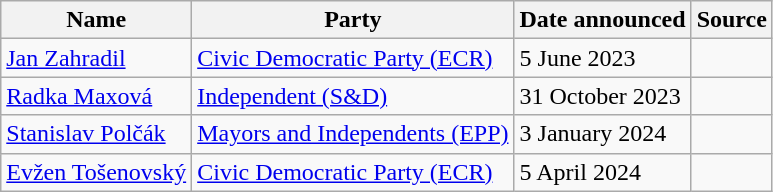<table class="wikitable">
<tr>
<th>Name</th>
<th>Party</th>
<th>Date announced</th>
<th>Source</th>
</tr>
<tr>
<td><a href='#'>Jan Zahradil</a></td>
<td><a href='#'>Civic Democratic Party (ECR)</a></td>
<td>5 June 2023</td>
<td></td>
</tr>
<tr>
<td><a href='#'>Radka Maxová</a></td>
<td><a href='#'>Independent (S&D)</a></td>
<td>31 October 2023</td>
<td></td>
</tr>
<tr>
<td><a href='#'>Stanislav Polčák</a></td>
<td><a href='#'>Mayors and Independents (EPP)</a></td>
<td>3 January 2024</td>
<td></td>
</tr>
<tr>
<td><a href='#'>Evžen Tošenovský</a></td>
<td><a href='#'>Civic Democratic Party (ECR)</a></td>
<td>5 April 2024</td>
<td></td>
</tr>
</table>
